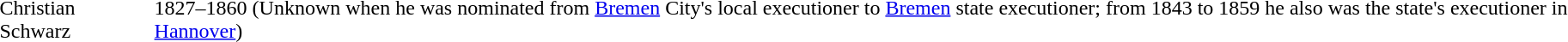<table>
<tr>
<td>Christian Schwarz</td>
<td>1827–1860 (Unknown when he was nominated from <a href='#'>Bremen</a> City's local executioner to <a href='#'>Bremen</a> state executioner; from 1843 to 1859 he also was the state's executioner in <a href='#'>Hannover</a>)</td>
</tr>
</table>
